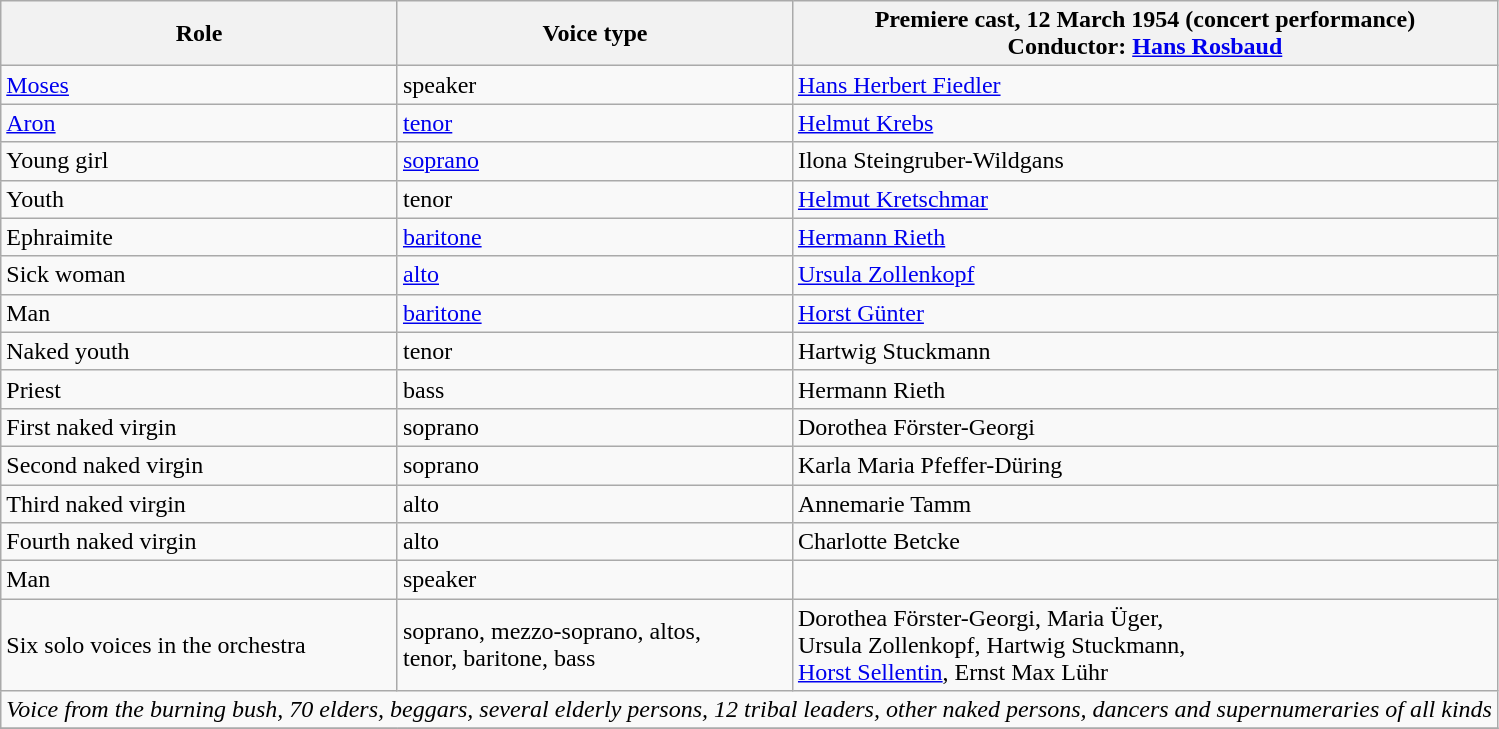<table class="wikitable">
<tr>
<th>Role</th>
<th>Voice type</th>
<th>Premiere cast, 12 March 1954 (concert performance)<br>Conductor: <a href='#'>Hans Rosbaud</a></th>
</tr>
<tr>
<td><a href='#'>Moses</a></td>
<td>speaker</td>
<td><a href='#'>Hans Herbert Fiedler</a></td>
</tr>
<tr>
<td><a href='#'>Aron</a></td>
<td><a href='#'>tenor</a></td>
<td><a href='#'>Helmut Krebs</a></td>
</tr>
<tr>
<td>Young girl</td>
<td><a href='#'>soprano</a></td>
<td>Ilona Steingruber-Wildgans</td>
</tr>
<tr>
<td>Youth</td>
<td>tenor</td>
<td><a href='#'>Helmut Kretschmar</a></td>
</tr>
<tr>
<td>Ephraimite</td>
<td><a href='#'>baritone</a></td>
<td><a href='#'>Hermann Rieth</a></td>
</tr>
<tr>
<td>Sick woman</td>
<td><a href='#'>alto</a></td>
<td><a href='#'>Ursula Zollenkopf</a></td>
</tr>
<tr>
<td>Man</td>
<td><a href='#'>baritone</a></td>
<td><a href='#'>Horst Günter</a></td>
</tr>
<tr>
<td>Naked youth</td>
<td>tenor</td>
<td>Hartwig Stuckmann</td>
</tr>
<tr>
<td>Priest</td>
<td>bass</td>
<td>Hermann Rieth</td>
</tr>
<tr>
<td>First naked virgin</td>
<td>soprano</td>
<td>Dorothea Förster-Georgi</td>
</tr>
<tr>
<td>Second naked virgin</td>
<td>soprano</td>
<td>Karla Maria Pfeffer-Düring</td>
</tr>
<tr>
<td>Third naked virgin</td>
<td>alto</td>
<td>Annemarie Tamm</td>
</tr>
<tr>
<td>Fourth naked virgin</td>
<td>alto</td>
<td>Charlotte Betcke</td>
</tr>
<tr>
<td>Man</td>
<td>speaker</td>
<td></td>
</tr>
<tr>
<td>Six solo voices in the orchestra</td>
<td>soprano, mezzo-soprano, altos,<br> tenor, baritone, bass</td>
<td>Dorothea Förster-Georgi, Maria Üger,<br> Ursula Zollenkopf, Hartwig Stuckmann,<br> <a href='#'>Horst Sellentin</a>, Ernst Max Lühr</td>
</tr>
<tr>
<td colspan="3"><em>Voice from the burning bush, 70 elders, beggars, several elderly persons, 12 tribal leaders, other naked persons, dancers and supernumeraries of all kinds</em></td>
</tr>
<tr>
</tr>
</table>
